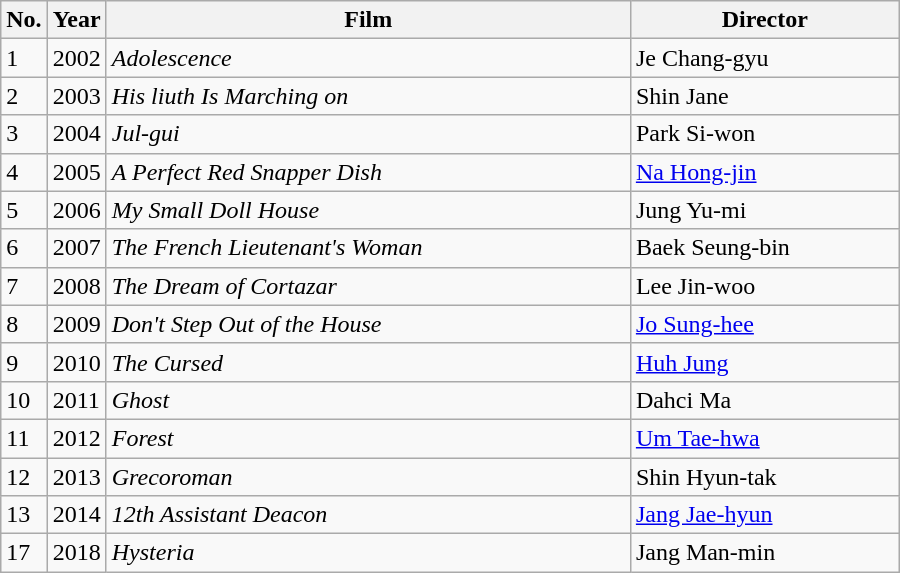<table class=wikitable style="width:600px">
<tr>
<th width=10>No.</th>
<th width=10>Year</th>
<th>Film</th>
<th>Director</th>
</tr>
<tr>
<td>1</td>
<td>2002</td>
<td><em>Adolescence</em></td>
<td>Je Chang-gyu</td>
</tr>
<tr>
<td>2</td>
<td>2003</td>
<td><em>His liuth Is Marching on</em></td>
<td>Shin Jane</td>
</tr>
<tr>
<td>3</td>
<td>2004</td>
<td><em>Jul-gui</em></td>
<td>Park Si-won</td>
</tr>
<tr>
<td>4</td>
<td>2005</td>
<td><em>A Perfect Red Snapper Dish</em></td>
<td><a href='#'>Na Hong-jin</a></td>
</tr>
<tr>
<td>5</td>
<td>2006</td>
<td><em>My Small Doll House</em></td>
<td>Jung Yu-mi</td>
</tr>
<tr>
<td>6</td>
<td>2007</td>
<td><em>The French Lieutenant's Woman</em></td>
<td>Baek Seung-bin</td>
</tr>
<tr>
<td>7</td>
<td>2008</td>
<td><em>The Dream of Cortazar</em></td>
<td>Lee Jin-woo</td>
</tr>
<tr>
<td>8</td>
<td>2009</td>
<td><em>Don't Step Out of the House</em></td>
<td><a href='#'>Jo Sung-hee</a></td>
</tr>
<tr>
<td>9</td>
<td>2010</td>
<td><em>The Cursed</em></td>
<td><a href='#'>Huh Jung</a></td>
</tr>
<tr>
<td>10</td>
<td>2011</td>
<td><em>Ghost</em></td>
<td>Dahci Ma</td>
</tr>
<tr>
<td>11</td>
<td>2012</td>
<td><em>Forest</em></td>
<td><a href='#'>Um Tae-hwa</a></td>
</tr>
<tr>
<td>12</td>
<td>2013</td>
<td><em>Grecoroman</em></td>
<td>Shin Hyun-tak</td>
</tr>
<tr>
<td>13</td>
<td>2014</td>
<td><em>12th Assistant Deacon</em></td>
<td><a href='#'>Jang Jae-hyun</a></td>
</tr>
<tr>
<td>17</td>
<td>2018</td>
<td><em>Hysteria</em></td>
<td>Jang Man-min</td>
</tr>
</table>
